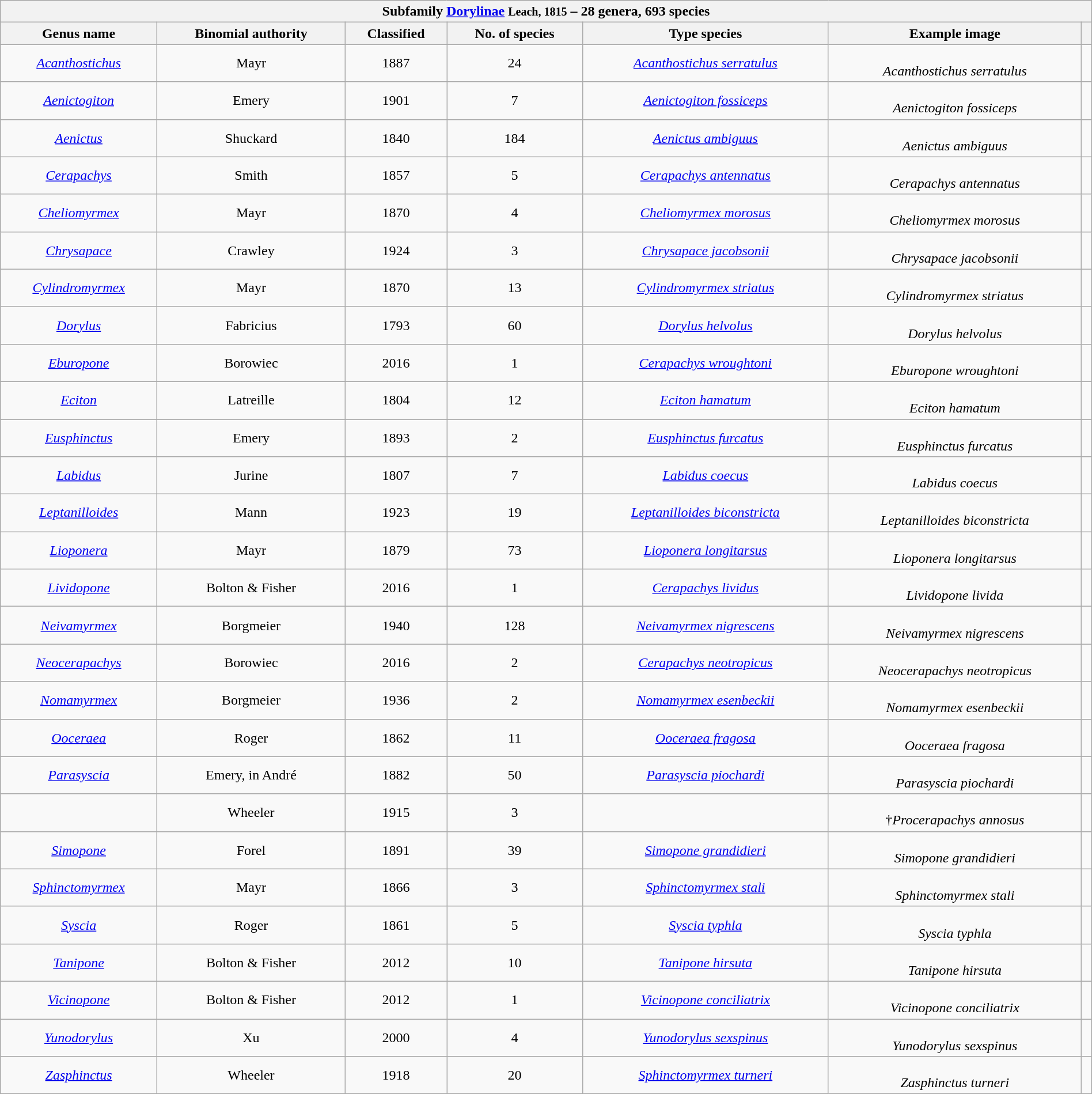<table class="wikitable sortable" style="width:100%;text-align:center">
<tr>
<th colspan="100%" align="center" bgcolor=#d3d3a4>Subfamily <a href='#'>Dorylinae</a> <small>Leach, 1815</small> – 28 genera, 693 species</th>
</tr>
<tr>
<th>Genus name</th>
<th>Binomial authority</th>
<th>Classified</th>
<th>No. of species</th>
<th>Type species</th>
<th class="unsortable">Example image</th>
<th class="unsortable"></th>
</tr>
<tr>
<td><em><a href='#'>Acanthostichus</a></em></td>
<td>Mayr</td>
<td>1887</td>
<td>24</td>
<td><em><a href='#'>Acanthostichus serratulus</a></em></td>
<td><br><em>Acanthostichus serratulus</em></td>
<td></td>
</tr>
<tr>
<td><em><a href='#'>Aenictogiton</a></em></td>
<td>Emery</td>
<td>1901</td>
<td>7</td>
<td><em><a href='#'>Aenictogiton fossiceps</a></em></td>
<td><br><em>Aenictogiton fossiceps</em></td>
<td></td>
</tr>
<tr>
<td><em><a href='#'>Aenictus</a></em></td>
<td>Shuckard</td>
<td>1840</td>
<td>184</td>
<td><em><a href='#'>Aenictus ambiguus</a></em></td>
<td><br><em>Aenictus ambiguus</em></td>
<td></td>
</tr>
<tr>
<td><em><a href='#'>Cerapachys</a></em></td>
<td>Smith</td>
<td>1857</td>
<td>5</td>
<td><em><a href='#'>Cerapachys antennatus</a></em></td>
<td><br><em>Cerapachys antennatus</em></td>
<td></td>
</tr>
<tr>
<td><em><a href='#'>Cheliomyrmex</a></em></td>
<td>Mayr</td>
<td>1870</td>
<td>4</td>
<td><em><a href='#'>Cheliomyrmex morosus</a></em></td>
<td><br><em>Cheliomyrmex morosus</em></td>
<td></td>
</tr>
<tr>
<td><em><a href='#'>Chrysapace</a></em></td>
<td>Crawley</td>
<td>1924</td>
<td>3</td>
<td><em><a href='#'>Chrysapace jacobsonii</a></em></td>
<td><br><em>Chrysapace jacobsonii</em></td>
<td></td>
</tr>
<tr>
<td><em><a href='#'>Cylindromyrmex</a></em></td>
<td>Mayr</td>
<td>1870</td>
<td>13</td>
<td><em><a href='#'>Cylindromyrmex striatus</a></em></td>
<td><br><em>Cylindromyrmex striatus</em></td>
<td></td>
</tr>
<tr>
<td><em><a href='#'>Dorylus</a></em></td>
<td>Fabricius</td>
<td>1793</td>
<td>60</td>
<td><em><a href='#'>Dorylus helvolus</a></em></td>
<td><br><em>Dorylus helvolus</em></td>
<td></td>
</tr>
<tr>
<td><em><a href='#'>Eburopone</a></em></td>
<td>Borowiec</td>
<td>2016</td>
<td>1</td>
<td><em><a href='#'>Cerapachys wroughtoni</a></em></td>
<td><br><em>Eburopone wroughtoni</em></td>
<td></td>
</tr>
<tr>
<td><em><a href='#'>Eciton</a></em></td>
<td>Latreille</td>
<td>1804</td>
<td>12</td>
<td><em><a href='#'>Eciton hamatum</a></em></td>
<td><br><em>Eciton hamatum</em></td>
<td></td>
</tr>
<tr>
<td><em><a href='#'>Eusphinctus</a></em></td>
<td>Emery</td>
<td>1893</td>
<td>2</td>
<td><em><a href='#'>Eusphinctus furcatus</a></em></td>
<td><br><em>Eusphinctus furcatus</em></td>
<td></td>
</tr>
<tr>
<td><em><a href='#'>Labidus</a></em></td>
<td>Jurine</td>
<td>1807</td>
<td>7</td>
<td><em><a href='#'>Labidus coecus</a></em></td>
<td><br><em>Labidus coecus</em></td>
<td></td>
</tr>
<tr>
<td><em><a href='#'>Leptanilloides</a></em></td>
<td>Mann</td>
<td>1923</td>
<td>19</td>
<td><em><a href='#'>Leptanilloides biconstricta</a></em></td>
<td><br><em>Leptanilloides biconstricta</em></td>
<td></td>
</tr>
<tr>
<td><em><a href='#'>Lioponera</a></em></td>
<td>Mayr</td>
<td>1879</td>
<td>73</td>
<td><em><a href='#'>Lioponera longitarsus</a></em></td>
<td><br><em>Lioponera longitarsus</em></td>
<td></td>
</tr>
<tr>
<td><em><a href='#'>Lividopone</a></em></td>
<td>Bolton & Fisher</td>
<td>2016</td>
<td>1</td>
<td><em><a href='#'>Cerapachys lividus</a></em></td>
<td><br><em>Lividopone livida</em></td>
<td></td>
</tr>
<tr>
<td><em><a href='#'>Neivamyrmex</a></em></td>
<td>Borgmeier</td>
<td>1940</td>
<td>128</td>
<td><em><a href='#'>Neivamyrmex nigrescens</a></em></td>
<td><br><em>Neivamyrmex nigrescens</em></td>
<td></td>
</tr>
<tr>
<td><em><a href='#'>Neocerapachys</a></em></td>
<td>Borowiec</td>
<td>2016</td>
<td>2</td>
<td><em><a href='#'>Cerapachys neotropicus</a></em></td>
<td><br><em>Neocerapachys neotropicus</em></td>
<td></td>
</tr>
<tr>
<td><em><a href='#'>Nomamyrmex</a></em></td>
<td>Borgmeier</td>
<td>1936</td>
<td>2</td>
<td><em><a href='#'>Nomamyrmex esenbeckii</a></em></td>
<td><br><em>Nomamyrmex esenbeckii</em></td>
<td></td>
</tr>
<tr>
<td><em><a href='#'>Ooceraea</a></em></td>
<td>Roger</td>
<td>1862</td>
<td>11</td>
<td><em><a href='#'>Ooceraea fragosa</a></em></td>
<td><br><em>Ooceraea fragosa</em></td>
<td></td>
</tr>
<tr>
<td><em><a href='#'>Parasyscia</a></em></td>
<td>Emery, in André</td>
<td>1882</td>
<td>50</td>
<td><em><a href='#'>Parasyscia piochardi</a></em></td>
<td><br><em>Parasyscia piochardi</em></td>
<td></td>
</tr>
<tr>
<td></td>
<td>Wheeler</td>
<td>1915</td>
<td>3</td>
<td></td>
<td><br>†<em>Procerapachys annosus</em></td>
<td></td>
</tr>
<tr>
<td><em><a href='#'>Simopone</a></em></td>
<td>Forel</td>
<td>1891</td>
<td>39</td>
<td><em><a href='#'>Simopone grandidieri</a></em></td>
<td><br><em>Simopone grandidieri</em></td>
<td></td>
</tr>
<tr>
<td><em><a href='#'>Sphinctomyrmex</a></em></td>
<td>Mayr</td>
<td>1866</td>
<td>3</td>
<td><em><a href='#'>Sphinctomyrmex stali</a></em></td>
<td><br><em>Sphinctomyrmex stali</em></td>
<td></td>
</tr>
<tr>
<td><em><a href='#'>Syscia</a></em></td>
<td>Roger</td>
<td>1861</td>
<td>5</td>
<td><em><a href='#'>Syscia typhla</a></em></td>
<td><br><em>Syscia typhla</em></td>
<td></td>
</tr>
<tr>
<td><em><a href='#'>Tanipone</a></em></td>
<td>Bolton & Fisher</td>
<td>2012</td>
<td>10</td>
<td><em><a href='#'>Tanipone hirsuta</a></em></td>
<td><br><em>Tanipone hirsuta</em></td>
<td></td>
</tr>
<tr>
<td><em><a href='#'>Vicinopone</a></em></td>
<td>Bolton & Fisher</td>
<td>2012</td>
<td>1</td>
<td><em><a href='#'>Vicinopone conciliatrix</a></em></td>
<td><br><em>Vicinopone conciliatrix</em></td>
<td></td>
</tr>
<tr>
<td><em><a href='#'>Yunodorylus</a></em></td>
<td>Xu</td>
<td>2000</td>
<td>4</td>
<td><em><a href='#'>Yunodorylus sexspinus</a></em></td>
<td><br><em>Yunodorylus sexspinus</em></td>
<td></td>
</tr>
<tr>
<td><em><a href='#'>Zasphinctus</a></em></td>
<td>Wheeler</td>
<td>1918</td>
<td>20</td>
<td><em><a href='#'>Sphinctomyrmex turneri</a></em></td>
<td><br><em>Zasphinctus turneri</em></td>
<td></td>
</tr>
</table>
